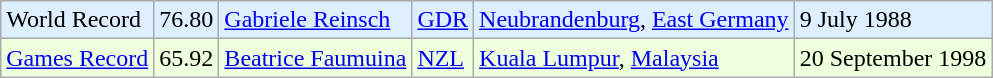<table class="wikitable">
<tr bgcolor = "ddeeff">
<td>World Record</td>
<td>76.80</td>
<td><a href='#'>Gabriele Reinsch</a></td>
<td><a href='#'>GDR</a></td>
<td><a href='#'>Neubrandenburg</a>, <a href='#'>East Germany</a></td>
<td>9 July 1988</td>
</tr>
<tr bgcolor = "eeffdd">
<td><a href='#'>Games Record</a></td>
<td>65.92</td>
<td><a href='#'>Beatrice Faumuina</a></td>
<td><a href='#'>NZL</a></td>
<td><a href='#'>Kuala Lumpur</a>, <a href='#'>Malaysia</a></td>
<td>20 September 1998</td>
</tr>
</table>
